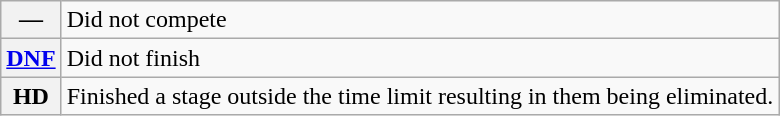<table class="wikitable">
<tr>
<th scope="row">—</th>
<td>Did not compete</td>
</tr>
<tr>
<th scope="row"><a href='#'>DNF</a></th>
<td>Did not finish</td>
</tr>
<tr>
<th scope="row">HD</th>
<td>Finished a stage outside the time limit resulting in them being eliminated.</td>
</tr>
</table>
